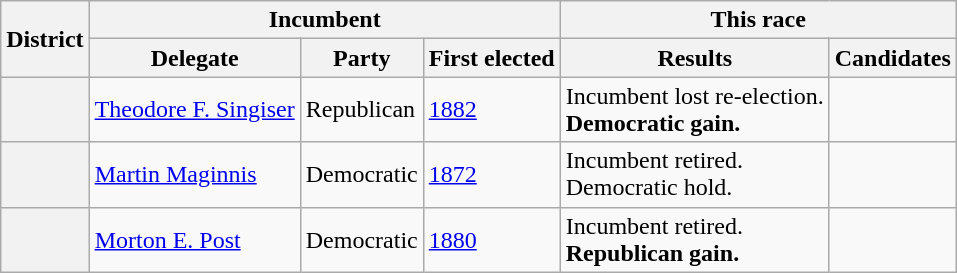<table class=wikitable>
<tr>
<th rowspan=2>District</th>
<th colspan=3>Incumbent</th>
<th colspan=2>This race</th>
</tr>
<tr>
<th>Delegate</th>
<th>Party</th>
<th>First elected</th>
<th>Results</th>
<th>Candidates</th>
</tr>
<tr>
<th></th>
<td><a href='#'>Theodore F. Singiser</a></td>
<td>Republican</td>
<td><a href='#'>1882</a></td>
<td>Incumbent lost re-election.<br><strong>Democratic gain.</strong></td>
<td nowrap></td>
</tr>
<tr>
<th></th>
<td><a href='#'>Martin Maginnis</a></td>
<td>Democratic</td>
<td><a href='#'>1872</a></td>
<td>Incumbent retired.<br>Democratic hold.</td>
<td nowrap></td>
</tr>
<tr>
<th></th>
<td><a href='#'>Morton E. Post</a></td>
<td>Democratic</td>
<td><a href='#'>1880</a></td>
<td>Incumbent retired.<br><strong>Republican gain.</strong></td>
<td nowrap></td>
</tr>
</table>
